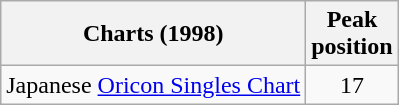<table class="wikitable">
<tr>
<th>Charts (1998)</th>
<th>Peak<br>position</th>
</tr>
<tr>
<td>Japanese <a href='#'>Oricon Singles Chart</a></td>
<td align="center">17</td>
</tr>
</table>
